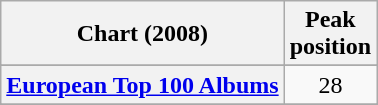<table class="wikitable sortable plainrowheaders" style="text-align:center">
<tr>
<th scope="col">Chart (2008)</th>
<th scope="col">Peak<br> position</th>
</tr>
<tr>
</tr>
<tr>
</tr>
<tr>
</tr>
<tr>
</tr>
<tr>
</tr>
<tr>
</tr>
<tr>
<th scope="row"><a href='#'>European Top 100 Albums</a></th>
<td>28</td>
</tr>
<tr>
</tr>
<tr>
</tr>
<tr>
</tr>
<tr>
</tr>
<tr>
</tr>
<tr>
</tr>
<tr>
</tr>
<tr>
</tr>
<tr>
</tr>
</table>
